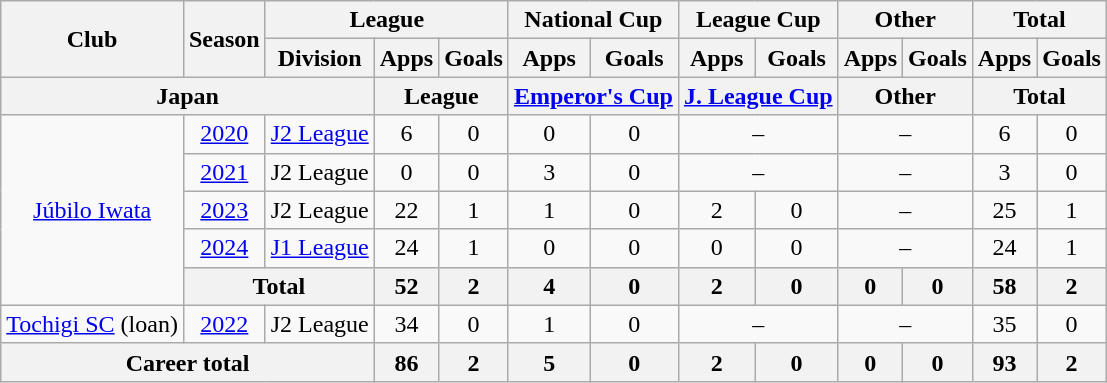<table class="wikitable" style="text-align:center">
<tr>
<th rowspan=2>Club</th>
<th rowspan=2>Season</th>
<th colspan=3>League</th>
<th colspan=2>National Cup</th>
<th colspan=2>League Cup</th>
<th colspan=2>Other</th>
<th colspan=2>Total</th>
</tr>
<tr>
<th>Division</th>
<th>Apps</th>
<th>Goals</th>
<th>Apps</th>
<th>Goals</th>
<th>Apps</th>
<th>Goals</th>
<th>Apps</th>
<th>Goals</th>
<th>Apps</th>
<th>Goals</th>
</tr>
<tr>
<th colspan=3>Japan</th>
<th colspan=2>League</th>
<th colspan=2><a href='#'>Emperor's Cup</a></th>
<th colspan=2><a href='#'>J. League Cup</a></th>
<th colspan=2>Other</th>
<th colspan=2>Total</th>
</tr>
<tr>
<td rowspan="5"><a href='#'>Júbilo Iwata</a></td>
<td><a href='#'>2020</a></td>
<td><a href='#'>J2 League</a></td>
<td>6</td>
<td>0</td>
<td>0</td>
<td>0</td>
<td colspan="2">–</td>
<td colspan="2">–</td>
<td>6</td>
<td>0</td>
</tr>
<tr>
<td><a href='#'>2021</a></td>
<td>J2 League</td>
<td>0</td>
<td>0</td>
<td>3</td>
<td>0</td>
<td colspan="2">–</td>
<td colspan="2">–</td>
<td>3</td>
<td>0</td>
</tr>
<tr>
<td><a href='#'>2023</a></td>
<td>J2 League</td>
<td>22</td>
<td>1</td>
<td>1</td>
<td>0</td>
<td>2</td>
<td>0</td>
<td colspan="2">–</td>
<td>25</td>
<td>1</td>
</tr>
<tr>
<td><a href='#'>2024</a></td>
<td><a href='#'>J1 League</a></td>
<td>24</td>
<td>1</td>
<td>0</td>
<td>0</td>
<td>0</td>
<td>0</td>
<td colspan="2">–</td>
<td>24</td>
<td>1</td>
</tr>
<tr>
<th colspan="2">Total</th>
<th>52</th>
<th>2</th>
<th>4</th>
<th>0</th>
<th>2</th>
<th>0</th>
<th>0</th>
<th>0</th>
<th>58</th>
<th>2</th>
</tr>
<tr>
<td><a href='#'>Tochigi SC</a> (loan)</td>
<td><a href='#'>2022</a></td>
<td>J2 League</td>
<td>34</td>
<td>0</td>
<td>1</td>
<td>0</td>
<td colspan="2">–</td>
<td colspan="2">–</td>
<td>35</td>
<td>0</td>
</tr>
<tr>
<th colspan=3>Career total</th>
<th>86</th>
<th>2</th>
<th>5</th>
<th>0</th>
<th>2</th>
<th>0</th>
<th>0</th>
<th>0</th>
<th>93</th>
<th>2</th>
</tr>
</table>
